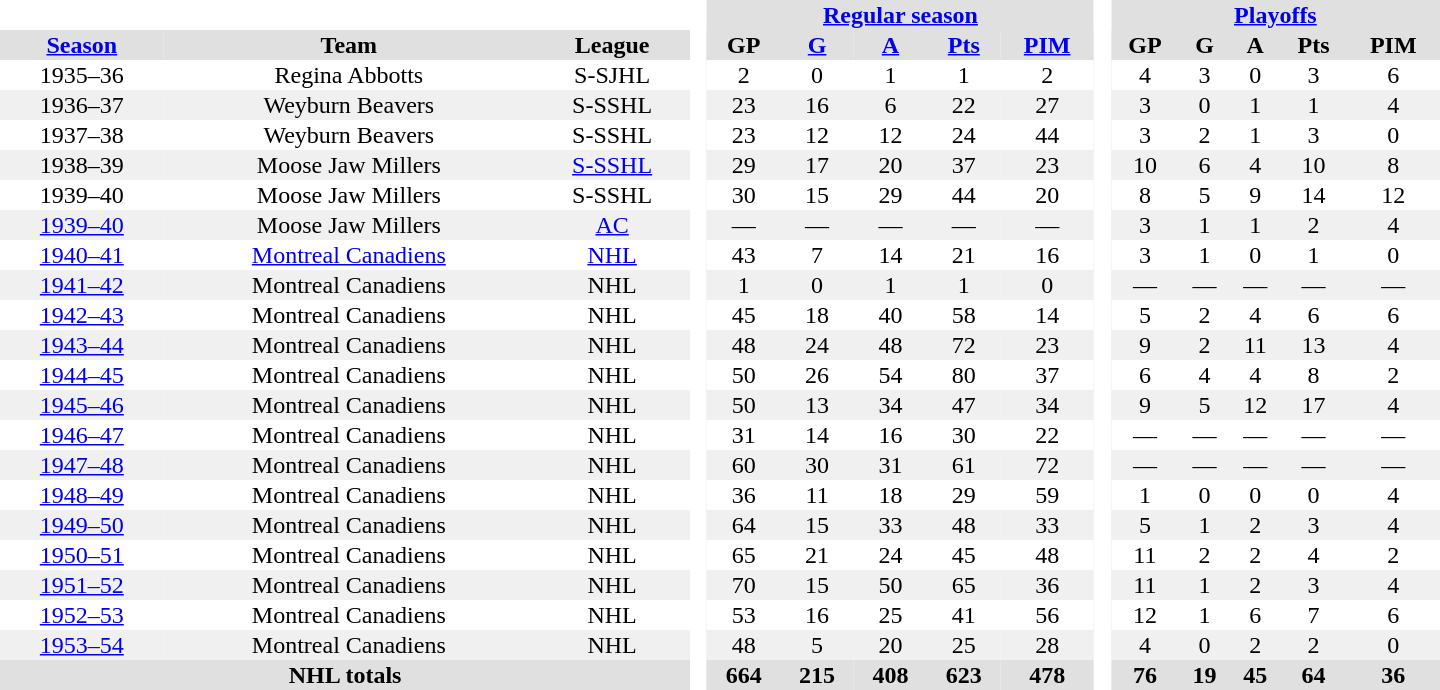<table border="0" cellpadding="1" cellspacing="0" style="text-align:center; width:60em">
<tr bgcolor="#e0e0e0">
<th colspan="3" bgcolor="#ffffff"> </th>
<th rowspan="99" bgcolor="#ffffff"> </th>
<th colspan="5"><a href='#'>Regular season</a></th>
<th rowspan="99" bgcolor="#ffffff"> </th>
<th colspan="5"><a href='#'>Playoffs</a></th>
</tr>
<tr bgcolor="#e0e0e0">
<th><a href='#'>Season</a></th>
<th>Team</th>
<th>League</th>
<th>GP</th>
<th><a href='#'>G</a></th>
<th><a href='#'>A</a></th>
<th><a href='#'>Pts</a></th>
<th><a href='#'>PIM</a></th>
<th>GP</th>
<th>G</th>
<th>A</th>
<th>Pts</th>
<th>PIM</th>
</tr>
<tr>
<td>1935–36</td>
<td>Regina Abbotts</td>
<td>S-SJHL</td>
<td>2</td>
<td>0</td>
<td>1</td>
<td>1</td>
<td>2</td>
<td>4</td>
<td>3</td>
<td>0</td>
<td>3</td>
<td>6</td>
</tr>
<tr bgcolor="#f0f0f0">
<td>1936–37</td>
<td>Weyburn Beavers</td>
<td>S-SSHL</td>
<td>23</td>
<td>16</td>
<td>6</td>
<td>22</td>
<td>27</td>
<td>3</td>
<td>0</td>
<td>1</td>
<td>1</td>
<td>4</td>
</tr>
<tr>
<td>1937–38</td>
<td>Weyburn Beavers</td>
<td>S-SSHL</td>
<td>23</td>
<td>12</td>
<td>12</td>
<td>24</td>
<td>44</td>
<td>3</td>
<td>2</td>
<td>1</td>
<td>3</td>
<td>0</td>
</tr>
<tr bgcolor="#f0f0f0">
<td>1938–39</td>
<td>Moose Jaw Millers</td>
<td><a href='#'>S-SSHL</a></td>
<td>29</td>
<td>17</td>
<td>20</td>
<td>37</td>
<td>23</td>
<td>10</td>
<td>6</td>
<td>4</td>
<td>10</td>
<td>8</td>
</tr>
<tr>
<td>1939–40</td>
<td>Moose Jaw Millers</td>
<td>S-SSHL</td>
<td>30</td>
<td>15</td>
<td>29</td>
<td>44</td>
<td>20</td>
<td>8</td>
<td>5</td>
<td>9</td>
<td>14</td>
<td>12</td>
</tr>
<tr bgcolor="#f0f0f0">
<td><a href='#'>1939–40</a></td>
<td>Moose Jaw Millers</td>
<td><a href='#'>AC</a></td>
<td>—</td>
<td>—</td>
<td>—</td>
<td>—</td>
<td>—</td>
<td>3</td>
<td>1</td>
<td>1</td>
<td>2</td>
<td>4</td>
</tr>
<tr>
<td><a href='#'>1940–41</a></td>
<td><a href='#'>Montreal Canadiens</a></td>
<td><a href='#'>NHL</a></td>
<td>43</td>
<td>7</td>
<td>14</td>
<td>21</td>
<td>16</td>
<td>3</td>
<td>1</td>
<td>0</td>
<td>1</td>
<td>0</td>
</tr>
<tr bgcolor="#f0f0f0">
<td><a href='#'>1941–42</a></td>
<td>Montreal Canadiens</td>
<td>NHL</td>
<td>1</td>
<td>0</td>
<td>1</td>
<td>1</td>
<td>0</td>
<td>—</td>
<td>—</td>
<td>—</td>
<td>—</td>
<td>—</td>
</tr>
<tr>
<td><a href='#'>1942–43</a></td>
<td>Montreal Canadiens</td>
<td>NHL</td>
<td>45</td>
<td>18</td>
<td>40</td>
<td>58</td>
<td>14</td>
<td>5</td>
<td>2</td>
<td>4</td>
<td>6</td>
<td>6</td>
</tr>
<tr bgcolor="#f0f0f0">
<td><a href='#'>1943–44</a></td>
<td>Montreal Canadiens</td>
<td>NHL</td>
<td>48</td>
<td>24</td>
<td>48</td>
<td>72</td>
<td>23</td>
<td>9</td>
<td>2</td>
<td>11</td>
<td>13</td>
<td>4</td>
</tr>
<tr>
<td><a href='#'>1944–45</a></td>
<td>Montreal Canadiens</td>
<td>NHL</td>
<td>50</td>
<td>26</td>
<td>54</td>
<td>80</td>
<td>37</td>
<td>6</td>
<td>4</td>
<td>4</td>
<td>8</td>
<td>2</td>
</tr>
<tr bgcolor="#f0f0f0">
<td><a href='#'>1945–46</a></td>
<td>Montreal Canadiens</td>
<td>NHL</td>
<td>50</td>
<td>13</td>
<td>34</td>
<td>47</td>
<td>34</td>
<td>9</td>
<td>5</td>
<td>12</td>
<td>17</td>
<td>4</td>
</tr>
<tr>
<td><a href='#'>1946–47</a></td>
<td>Montreal Canadiens</td>
<td>NHL</td>
<td>31</td>
<td>14</td>
<td>16</td>
<td>30</td>
<td>22</td>
<td>—</td>
<td>—</td>
<td>—</td>
<td>—</td>
<td>—</td>
</tr>
<tr bgcolor="#f0f0f0">
<td><a href='#'>1947–48</a></td>
<td>Montreal Canadiens</td>
<td>NHL</td>
<td>60</td>
<td>30</td>
<td>31</td>
<td>61</td>
<td>72</td>
<td>—</td>
<td>—</td>
<td>—</td>
<td>—</td>
<td>—</td>
</tr>
<tr>
<td><a href='#'>1948–49</a></td>
<td>Montreal Canadiens</td>
<td>NHL</td>
<td>36</td>
<td>11</td>
<td>18</td>
<td>29</td>
<td>59</td>
<td>1</td>
<td>0</td>
<td>0</td>
<td>0</td>
<td>4</td>
</tr>
<tr bgcolor="#f0f0f0">
<td><a href='#'>1949–50</a></td>
<td>Montreal Canadiens</td>
<td>NHL</td>
<td>64</td>
<td>15</td>
<td>33</td>
<td>48</td>
<td>33</td>
<td>5</td>
<td>1</td>
<td>2</td>
<td>3</td>
<td>4</td>
</tr>
<tr>
<td><a href='#'>1950–51</a></td>
<td>Montreal Canadiens</td>
<td>NHL</td>
<td>65</td>
<td>21</td>
<td>24</td>
<td>45</td>
<td>48</td>
<td>11</td>
<td>2</td>
<td>2</td>
<td>4</td>
<td>2</td>
</tr>
<tr bgcolor="#f0f0f0">
<td><a href='#'>1951–52</a></td>
<td>Montreal Canadiens</td>
<td>NHL</td>
<td>70</td>
<td>15</td>
<td>50</td>
<td>65</td>
<td>36</td>
<td>11</td>
<td>1</td>
<td>2</td>
<td>3</td>
<td>4</td>
</tr>
<tr>
<td><a href='#'>1952–53</a></td>
<td>Montreal Canadiens</td>
<td>NHL</td>
<td>53</td>
<td>16</td>
<td>25</td>
<td>41</td>
<td>56</td>
<td>12</td>
<td>1</td>
<td>6</td>
<td>7</td>
<td>6</td>
</tr>
<tr bgcolor="#f0f0f0">
<td><a href='#'>1953–54</a></td>
<td>Montreal Canadiens</td>
<td>NHL</td>
<td>48</td>
<td>5</td>
<td>20</td>
<td>25</td>
<td>28</td>
<td>4</td>
<td>0</td>
<td>2</td>
<td>2</td>
<td>0</td>
</tr>
<tr bgcolor="#e0e0e0">
<th colspan="3">NHL totals</th>
<th>664</th>
<th>215</th>
<th>408</th>
<th>623</th>
<th>478</th>
<th>76</th>
<th>19</th>
<th>45</th>
<th>64</th>
<th>36</th>
</tr>
</table>
